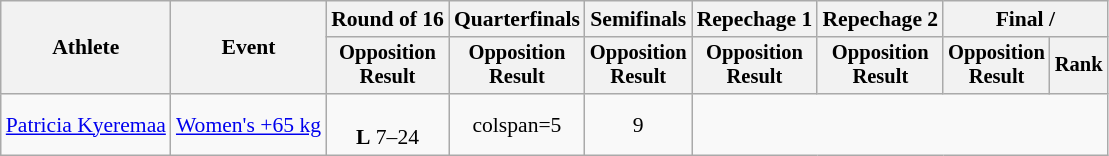<table class="wikitable" style="font-size:90%;">
<tr>
<th rowspan=2>Athlete</th>
<th rowspan=2>Event</th>
<th>Round of 16</th>
<th>Quarterfinals</th>
<th>Semifinals</th>
<th>Repechage 1</th>
<th>Repechage 2</th>
<th colspan=2>Final / </th>
</tr>
<tr style="font-size:95%">
<th>Opposition<br>Result</th>
<th>Opposition<br>Result</th>
<th>Opposition<br>Result</th>
<th>Opposition<br>Result</th>
<th>Opposition<br>Result</th>
<th>Opposition<br>Result</th>
<th>Rank</th>
</tr>
<tr align=center>
<td align=left><a href='#'>Patricia Kyeremaa</a></td>
<td align=left><a href='#'>Women's +65 kg</a></td>
<td><br><strong>L</strong> 7–24</td>
<td>colspan=5 </td>
<td>9</td>
</tr>
</table>
